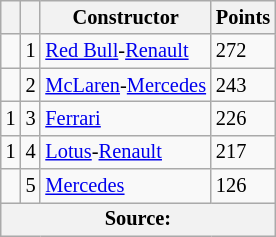<table class="wikitable" style="font-size: 85%;">
<tr>
<th></th>
<th></th>
<th>Constructor</th>
<th>Points</th>
</tr>
<tr>
<td align="left"></td>
<td align="center">1</td>
<td> <a href='#'>Red Bull</a>-<a href='#'>Renault</a></td>
<td align="left">272</td>
</tr>
<tr>
<td align="left"></td>
<td align="center">2</td>
<td> <a href='#'>McLaren</a>-<a href='#'>Mercedes</a></td>
<td align="left">243</td>
</tr>
<tr>
<td align="left"> 1</td>
<td align="center">3</td>
<td> <a href='#'>Ferrari</a></td>
<td align="left">226</td>
</tr>
<tr>
<td align="left"> 1</td>
<td align="center">4</td>
<td> <a href='#'>Lotus</a>-<a href='#'>Renault</a></td>
<td align="left">217</td>
</tr>
<tr>
<td align="left"></td>
<td align="center">5</td>
<td> <a href='#'>Mercedes</a></td>
<td align="left">126</td>
</tr>
<tr>
<th colspan=4>Source: </th>
</tr>
</table>
